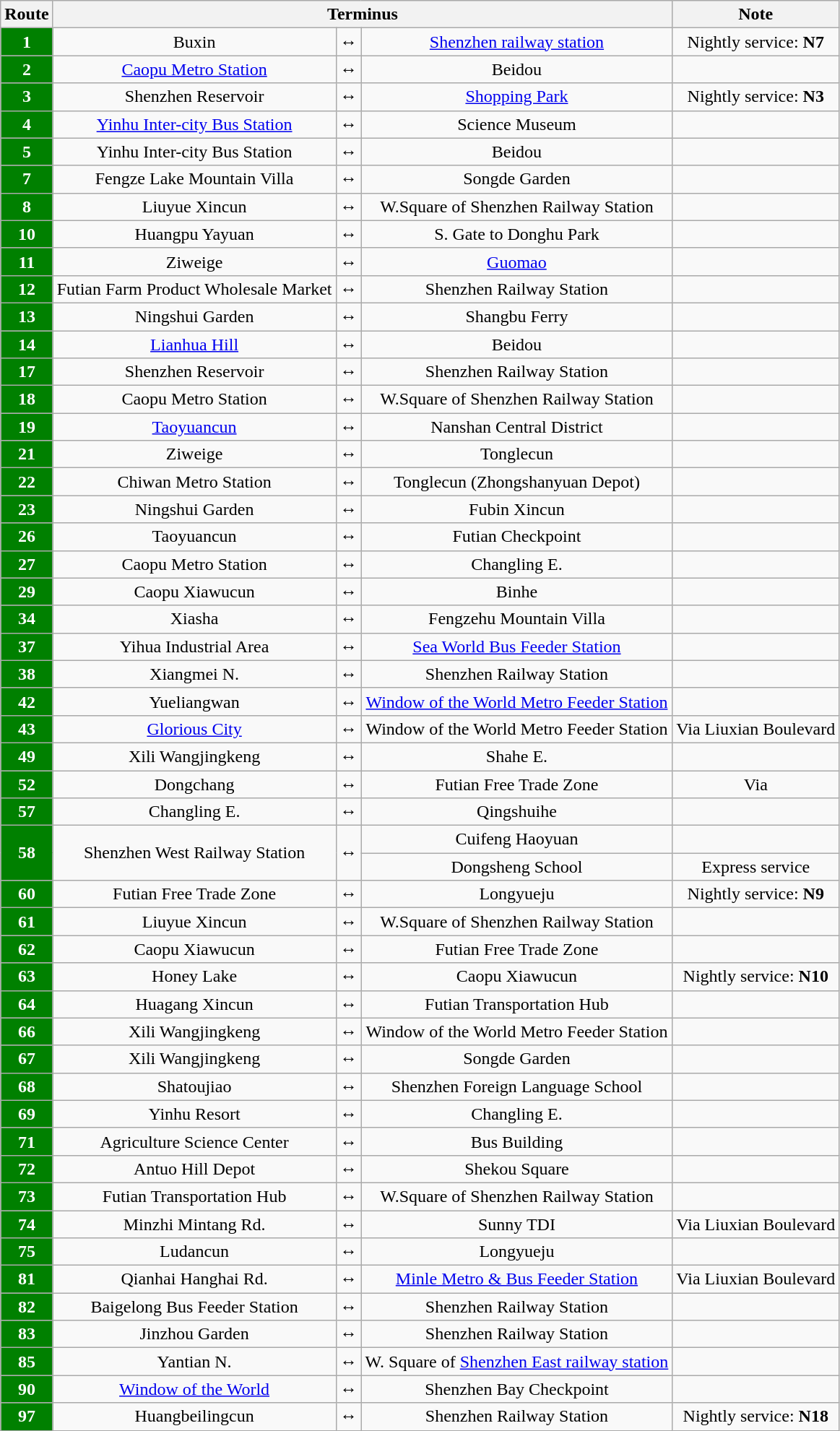<table class="wikitable" style="text-align: center;">
<tr>
<th>Route</th>
<th colspan="3">Terminus</th>
<th>Note</th>
</tr>
<tr>
<td style="background:green;color:white"><strong>1</strong></td>
<td>Buxin</td>
<td>↔</td>
<td><a href='#'>Shenzhen railway station</a></td>
<td>Nightly service: <strong>N7</strong></td>
</tr>
<tr>
<td style="background:green;color:white"><strong>2</strong></td>
<td><a href='#'>Caopu Metro Station</a></td>
<td>↔</td>
<td>Beidou</td>
<td></td>
</tr>
<tr>
<td style="background:green;color:white"><strong>3</strong></td>
<td>Shenzhen Reservoir</td>
<td>↔</td>
<td><a href='#'>Shopping Park</a></td>
<td>Nightly service: <strong>N3</strong></td>
</tr>
<tr>
<td style="background:green;color:white"><strong>4</strong></td>
<td><a href='#'>Yinhu Inter-city Bus Station</a></td>
<td>↔</td>
<td>Science Museum</td>
<td></td>
</tr>
<tr>
<td style="background:green;color:white"><strong>5</strong></td>
<td>Yinhu Inter-city Bus Station</td>
<td>↔</td>
<td>Beidou</td>
<td></td>
</tr>
<tr>
<td style="background:green;color:white"><strong>7</strong></td>
<td>Fengze Lake Mountain Villa</td>
<td>↔</td>
<td>Songde Garden</td>
<td></td>
</tr>
<tr>
<td style="background:green;color:white"><strong>8</strong></td>
<td>Liuyue Xincun</td>
<td>↔</td>
<td>W.Square of Shenzhen Railway Station</td>
<td></td>
</tr>
<tr>
<td style="background:green;color:white"><strong>10</strong></td>
<td>Huangpu Yayuan</td>
<td>↔</td>
<td>S. Gate to Donghu Park</td>
<td></td>
</tr>
<tr>
<td style="background:green;color:white"><strong>11</strong></td>
<td>Ziweige</td>
<td>↔</td>
<td><a href='#'>Guomao</a></td>
<td></td>
</tr>
<tr>
<td style="background:green;color:white"><strong>12</strong></td>
<td>Futian Farm Product Wholesale Market</td>
<td>↔</td>
<td>Shenzhen Railway Station</td>
<td></td>
</tr>
<tr>
<td style="background:green;color:white"><strong>13</strong></td>
<td>Ningshui Garden</td>
<td>↔</td>
<td>Shangbu Ferry</td>
<td></td>
</tr>
<tr>
<td style="background:green;color:white"><strong>14</strong></td>
<td><a href='#'>Lianhua Hill</a></td>
<td>↔</td>
<td>Beidou</td>
<td></td>
</tr>
<tr>
<td style="background:green;color:white"><strong>17</strong></td>
<td>Shenzhen Reservoir</td>
<td>↔</td>
<td>Shenzhen Railway Station</td>
<td></td>
</tr>
<tr>
<td style="background:green;color:white"><strong>18</strong></td>
<td>Caopu Metro Station</td>
<td>↔</td>
<td>W.Square of Shenzhen Railway Station</td>
<td></td>
</tr>
<tr>
<td style="background:green;color:white"><strong>19</strong></td>
<td><a href='#'>Taoyuancun</a></td>
<td>↔</td>
<td>Nanshan Central District</td>
<td></td>
</tr>
<tr>
<td style="background:green;color:white"><strong>21</strong></td>
<td>Ziweige</td>
<td>↔</td>
<td>Tonglecun</td>
<td></td>
</tr>
<tr>
<td style="background:green;color:white"><strong>22</strong></td>
<td>Chiwan Metro Station</td>
<td>↔</td>
<td>Tonglecun (Zhongshanyuan Depot)</td>
<td></td>
</tr>
<tr>
<td style="background:green;color:white"><strong>23</strong></td>
<td>Ningshui Garden</td>
<td>↔</td>
<td>Fubin Xincun</td>
<td></td>
</tr>
<tr>
<td style="background:green;color:white"><strong>26</strong></td>
<td>Taoyuancun</td>
<td>↔</td>
<td>Futian Checkpoint</td>
<td></td>
</tr>
<tr>
<td style="background:green;color:white"><strong>27 </strong></td>
<td>Caopu Metro Station</td>
<td>↔</td>
<td>Changling E.</td>
<td></td>
</tr>
<tr>
<td style="background:green;color:white"><strong>29 </strong></td>
<td>Caopu Xiawucun</td>
<td>↔</td>
<td>Binhe</td>
<td></td>
</tr>
<tr>
<td style="background:green;color:white"><strong>34</strong></td>
<td>Xiasha</td>
<td>↔</td>
<td>Fengzehu Mountain Villa</td>
<td></td>
</tr>
<tr>
<td style="background:green;color:white"><strong>37</strong></td>
<td>Yihua Industrial Area</td>
<td>↔</td>
<td><a href='#'>Sea World Bus Feeder Station</a></td>
<td></td>
</tr>
<tr>
<td style="background:green;color:white"><strong>38</strong></td>
<td>Xiangmei N.</td>
<td>↔</td>
<td>Shenzhen Railway Station</td>
<td></td>
</tr>
<tr>
<td style="background:green;color:white"><strong>42</strong></td>
<td>Yueliangwan</td>
<td>↔</td>
<td><a href='#'>Window of the World Metro Feeder Station</a></td>
<td></td>
</tr>
<tr>
<td style="background:green;color:white"><strong>43</strong></td>
<td><a href='#'>Glorious City</a></td>
<td>↔</td>
<td>Window of the World Metro Feeder Station</td>
<td>Via Liuxian Boulevard</td>
</tr>
<tr>
<td style="background:green;color:white"><strong>49</strong></td>
<td>Xili Wangjingkeng</td>
<td>↔</td>
<td>Shahe E.</td>
<td></td>
</tr>
<tr>
<td style="background:green;color:white"><strong>52</strong></td>
<td>Dongchang</td>
<td>↔</td>
<td>Futian Free Trade Zone</td>
<td>Via </td>
</tr>
<tr>
<td style="background:green;color:white"><strong>57</strong></td>
<td>Changling E.</td>
<td>↔</td>
<td>Qingshuihe</td>
<td></td>
</tr>
<tr>
<td rowspan="2" style="background:green;color:white"><strong>58</strong></td>
<td rowspan="2">Shenzhen West Railway Station</td>
<td rowspan="2">↔</td>
<td>Cuifeng Haoyuan</td>
<td></td>
</tr>
<tr>
<td>Dongsheng School</td>
<td>Express service</td>
</tr>
<tr>
<td style="background:green;color:white"><strong>60</strong></td>
<td>Futian Free Trade Zone</td>
<td>↔</td>
<td>Longyueju</td>
<td>Nightly service: <strong>N9</strong></td>
</tr>
<tr>
<td style="background:green;color:white"><strong>61</strong></td>
<td>Liuyue Xincun</td>
<td>↔</td>
<td>W.Square of Shenzhen Railway Station</td>
<td></td>
</tr>
<tr>
<td style="background:green;color:white"><strong>62</strong></td>
<td>Caopu Xiawucun</td>
<td>↔</td>
<td>Futian Free Trade Zone</td>
<td></td>
</tr>
<tr>
<td style="background:green;color:white"><strong>63</strong></td>
<td>Honey Lake</td>
<td>↔</td>
<td>Caopu Xiawucun</td>
<td>Nightly service: <strong>N10</strong></td>
</tr>
<tr>
<td style="background:green;color:white"><strong>64</strong></td>
<td>Huagang Xincun</td>
<td>↔</td>
<td>Futian Transportation Hub</td>
<td></td>
</tr>
<tr>
<td style="background:green;color:white"><strong>66</strong></td>
<td>Xili Wangjingkeng</td>
<td>↔</td>
<td>Window of the World Metro Feeder Station</td>
<td></td>
</tr>
<tr>
<td style="background:green;color:white"><strong>67</strong></td>
<td>Xili Wangjingkeng</td>
<td>↔</td>
<td>Songde Garden</td>
<td></td>
</tr>
<tr>
<td style="background:green;color:white"><strong>68</strong></td>
<td>Shatoujiao</td>
<td>↔</td>
<td>Shenzhen Foreign Language School</td>
<td></td>
</tr>
<tr>
<td style="background:green;color:white"><strong>69</strong></td>
<td>Yinhu Resort</td>
<td>↔</td>
<td>Changling E.</td>
<td></td>
</tr>
<tr>
<td style="background:green;color:white"><strong>71</strong></td>
<td>Agriculture Science Center</td>
<td>↔</td>
<td>Bus Building</td>
<td></td>
</tr>
<tr>
<td style="background:green;color:white"><strong>72</strong></td>
<td>Antuo Hill Depot</td>
<td>↔</td>
<td>Shekou Square</td>
<td></td>
</tr>
<tr>
<td style="background:green;color:white"><strong>73</strong></td>
<td>Futian Transportation Hub</td>
<td>↔</td>
<td>W.Square of Shenzhen Railway Station</td>
<td></td>
</tr>
<tr>
<td style="background:green;color:white"><strong>74</strong></td>
<td>Minzhi Mintang Rd.</td>
<td>↔</td>
<td>Sunny TDI</td>
<td>Via Liuxian Boulevard</td>
</tr>
<tr>
<td style="background:green;color:white"><strong>75</strong></td>
<td>Ludancun</td>
<td>↔</td>
<td>Longyueju</td>
<td></td>
</tr>
<tr>
<td style="background:green;color:white"><strong>81</strong></td>
<td>Qianhai Hanghai Rd.</td>
<td>↔</td>
<td><a href='#'>Minle Metro & Bus Feeder Station</a></td>
<td>Via Liuxian Boulevard</td>
</tr>
<tr>
<td style="background:green;color:white"><strong>82</strong></td>
<td>Baigelong Bus Feeder Station</td>
<td>↔</td>
<td>Shenzhen Railway Station</td>
<td></td>
</tr>
<tr>
<td style="background:green;color:white"><strong>83</strong></td>
<td>Jinzhou Garden</td>
<td>↔</td>
<td>Shenzhen Railway Station</td>
<td></td>
</tr>
<tr>
<td style="background:green;color:white"><strong>85</strong></td>
<td>Yantian N.</td>
<td>↔</td>
<td>W. Square of <a href='#'>Shenzhen East railway station</a></td>
<td></td>
</tr>
<tr>
<td style="background:green;color:white"><strong>90</strong></td>
<td><a href='#'>Window of the World</a></td>
<td>↔</td>
<td>Shenzhen Bay Checkpoint</td>
<td></td>
</tr>
<tr>
<td style="background:green;color:white"><strong>97</strong></td>
<td>Huangbeilingcun</td>
<td>↔</td>
<td>Shenzhen Railway Station</td>
<td>Nightly service: <strong>N18</strong></td>
</tr>
</table>
